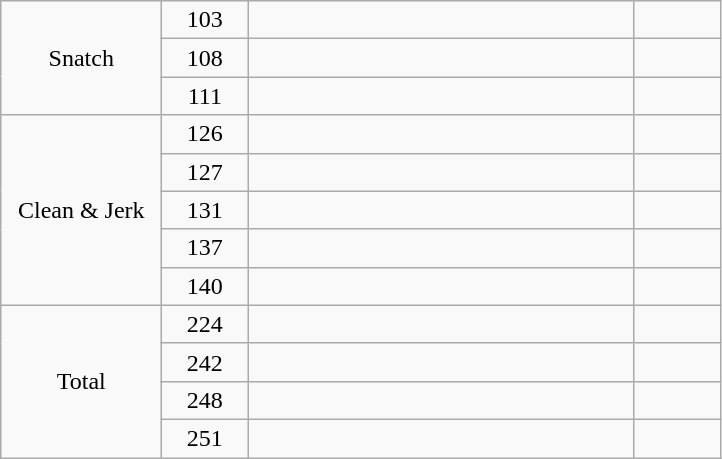<table class = "wikitable" style="text-align:center;">
<tr>
<td width=100 rowspan=3>Snatch</td>
<td width=50>103</td>
<td width=250 align=left></td>
<td width=50></td>
</tr>
<tr>
<td>108</td>
<td align=left></td>
<td></td>
</tr>
<tr>
<td>111</td>
<td align=left></td>
<td></td>
</tr>
<tr>
<td rowspan=5>Clean & Jerk</td>
<td>126</td>
<td align=left></td>
<td></td>
</tr>
<tr>
<td>127</td>
<td align=left></td>
<td></td>
</tr>
<tr>
<td>131</td>
<td align=left></td>
<td></td>
</tr>
<tr>
<td>137</td>
<td align=left></td>
<td></td>
</tr>
<tr>
<td>140</td>
<td align=left></td>
<td></td>
</tr>
<tr>
<td rowspan=4>Total</td>
<td>224</td>
<td align=left></td>
<td></td>
</tr>
<tr>
<td>242</td>
<td align=left></td>
<td></td>
</tr>
<tr>
<td>248</td>
<td align=left></td>
<td></td>
</tr>
<tr>
<td>251</td>
<td align=left></td>
<td></td>
</tr>
</table>
